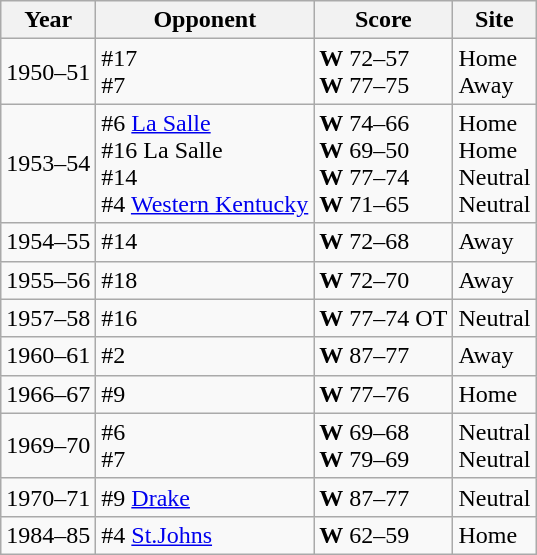<table class="wikitable">
<tr>
<th>Year</th>
<th>Opponent</th>
<th>Score</th>
<th>Site</th>
</tr>
<tr>
<td>1950–51</td>
<td>#17 <br>#7 </td>
<td><strong>W</strong> 72–57<br><strong>W</strong> 77–75</td>
<td>Home<br>Away</td>
</tr>
<tr>
<td>1953–54</td>
<td>#6 <a href='#'>La Salle</a><br>#16 La Salle<br>#14 <br>#4 <a href='#'>Western Kentucky</a></td>
<td><strong>W</strong> 74–66<br><strong>W</strong> 69–50<br><strong>W</strong> 77–74<br><strong>W</strong> 71–65</td>
<td>Home<br>Home<br>Neutral<br>Neutral</td>
</tr>
<tr>
<td>1954–55</td>
<td>#14 </td>
<td><strong>W</strong> 72–68</td>
<td>Away</td>
</tr>
<tr>
<td>1955–56</td>
<td>#18 </td>
<td><strong>W</strong> 72–70</td>
<td>Away</td>
</tr>
<tr>
<td>1957–58</td>
<td>#16 </td>
<td><strong>W</strong> 77–74 OT</td>
<td>Neutral</td>
</tr>
<tr>
<td>1960–61</td>
<td>#2 </td>
<td><strong>W</strong> 87–77</td>
<td>Away</td>
</tr>
<tr>
<td>1966–67</td>
<td>#9 </td>
<td><strong>W</strong> 77–76</td>
<td>Home</td>
</tr>
<tr>
<td>1969–70</td>
<td>#6  <br>#7 </td>
<td><strong>W</strong> 69–68<br><strong>W</strong> 79–69</td>
<td>Neutral<br>Neutral</td>
</tr>
<tr>
<td>1970–71</td>
<td>#9 <a href='#'>Drake</a></td>
<td><strong>W</strong> 87–77</td>
<td>Neutral</td>
</tr>
<tr>
<td>1984–85</td>
<td>#4 <a href='#'>St.Johns</a></td>
<td><strong>W</strong> 62–59</td>
<td>Home</td>
</tr>
</table>
